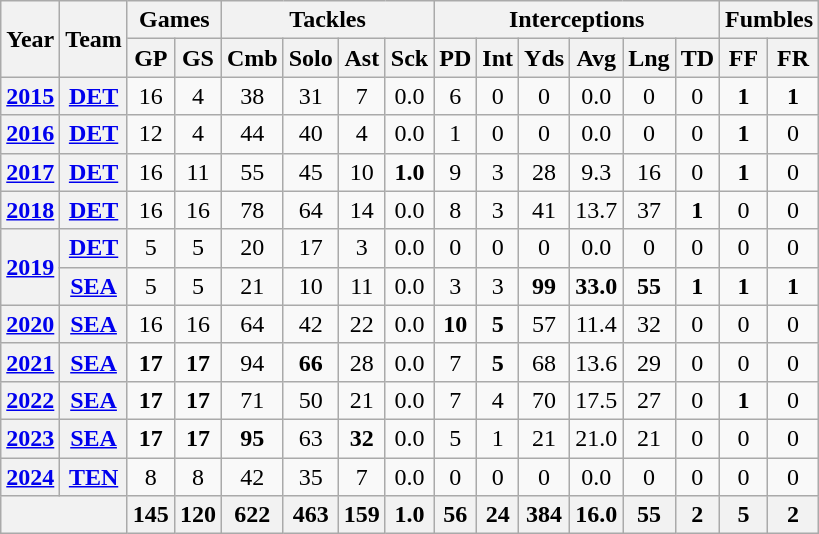<table class="wikitable" style="text-align:center;">
<tr>
<th rowspan="2">Year</th>
<th rowspan="2">Team</th>
<th colspan="2">Games</th>
<th colspan="4">Tackles</th>
<th colspan="6">Interceptions</th>
<th colspan="2">Fumbles</th>
</tr>
<tr>
<th>GP</th>
<th>GS</th>
<th>Cmb</th>
<th>Solo</th>
<th>Ast</th>
<th>Sck</th>
<th>PD</th>
<th>Int</th>
<th>Yds</th>
<th>Avg</th>
<th>Lng</th>
<th>TD</th>
<th>FF</th>
<th>FR</th>
</tr>
<tr>
<th><a href='#'>2015</a></th>
<th><a href='#'>DET</a></th>
<td>16</td>
<td>4</td>
<td>38</td>
<td>31</td>
<td>7</td>
<td>0.0</td>
<td>6</td>
<td>0</td>
<td>0</td>
<td>0.0</td>
<td>0</td>
<td>0</td>
<td><strong>1</strong></td>
<td><strong>1</strong></td>
</tr>
<tr>
<th><a href='#'>2016</a></th>
<th><a href='#'>DET</a></th>
<td>12</td>
<td>4</td>
<td>44</td>
<td>40</td>
<td>4</td>
<td>0.0</td>
<td>1</td>
<td>0</td>
<td>0</td>
<td>0.0</td>
<td>0</td>
<td>0</td>
<td><strong>1</strong></td>
<td>0</td>
</tr>
<tr>
<th><a href='#'>2017</a></th>
<th><a href='#'>DET</a></th>
<td>16</td>
<td>11</td>
<td>55</td>
<td>45</td>
<td>10</td>
<td><strong>1.0</strong></td>
<td>9</td>
<td>3</td>
<td>28</td>
<td>9.3</td>
<td>16</td>
<td>0</td>
<td><strong>1</strong></td>
<td>0</td>
</tr>
<tr>
<th><a href='#'>2018</a></th>
<th><a href='#'>DET</a></th>
<td>16</td>
<td>16</td>
<td>78</td>
<td>64</td>
<td>14</td>
<td>0.0</td>
<td>8</td>
<td>3</td>
<td>41</td>
<td>13.7</td>
<td>37</td>
<td><strong>1</strong></td>
<td>0</td>
<td>0</td>
</tr>
<tr>
<th rowspan="2"><a href='#'>2019</a></th>
<th><a href='#'>DET</a></th>
<td>5</td>
<td>5</td>
<td>20</td>
<td>17</td>
<td>3</td>
<td>0.0</td>
<td>0</td>
<td>0</td>
<td>0</td>
<td>0.0</td>
<td>0</td>
<td>0</td>
<td>0</td>
<td>0</td>
</tr>
<tr>
<th><a href='#'>SEA</a></th>
<td>5</td>
<td>5</td>
<td>21</td>
<td>10</td>
<td>11</td>
<td>0.0</td>
<td>3</td>
<td>3</td>
<td><strong>99</strong></td>
<td><strong>33.0</strong></td>
<td><strong>55</strong></td>
<td><strong>1</strong></td>
<td><strong>1</strong></td>
<td><strong>1</strong></td>
</tr>
<tr>
<th><a href='#'>2020</a></th>
<th><a href='#'>SEA</a></th>
<td>16</td>
<td>16</td>
<td>64</td>
<td>42</td>
<td>22</td>
<td>0.0</td>
<td><strong>10</strong></td>
<td><strong>5</strong></td>
<td>57</td>
<td>11.4</td>
<td>32</td>
<td>0</td>
<td>0</td>
<td>0</td>
</tr>
<tr>
<th><a href='#'>2021</a></th>
<th><a href='#'>SEA</a></th>
<td><strong>17</strong></td>
<td><strong>17</strong></td>
<td>94</td>
<td><strong>66</strong></td>
<td>28</td>
<td>0.0</td>
<td>7</td>
<td><strong>5</strong></td>
<td>68</td>
<td>13.6</td>
<td>29</td>
<td>0</td>
<td>0</td>
<td>0</td>
</tr>
<tr>
<th><a href='#'>2022</a></th>
<th><a href='#'>SEA</a></th>
<td><strong>17</strong></td>
<td><strong>17</strong></td>
<td>71</td>
<td>50</td>
<td>21</td>
<td>0.0</td>
<td>7</td>
<td>4</td>
<td>70</td>
<td>17.5</td>
<td>27</td>
<td>0</td>
<td><strong>1</strong></td>
<td>0</td>
</tr>
<tr>
<th><a href='#'>2023</a></th>
<th><a href='#'>SEA</a></th>
<td><strong>17</strong></td>
<td><strong>17</strong></td>
<td><strong>95</strong></td>
<td>63</td>
<td><strong>32</strong></td>
<td>0.0</td>
<td>5</td>
<td>1</td>
<td>21</td>
<td>21.0</td>
<td>21</td>
<td>0</td>
<td>0</td>
<td>0</td>
</tr>
<tr>
<th><a href='#'>2024</a></th>
<th><a href='#'>TEN</a></th>
<td>8</td>
<td>8</td>
<td>42</td>
<td>35</td>
<td>7</td>
<td>0.0</td>
<td>0</td>
<td>0</td>
<td>0</td>
<td>0.0</td>
<td>0</td>
<td>0</td>
<td>0</td>
<td>0</td>
</tr>
<tr>
<th colspan="2"></th>
<th>145</th>
<th>120</th>
<th>622</th>
<th>463</th>
<th>159</th>
<th>1.0</th>
<th>56</th>
<th>24</th>
<th>384</th>
<th>16.0</th>
<th>55</th>
<th>2</th>
<th>5</th>
<th>2</th>
</tr>
</table>
